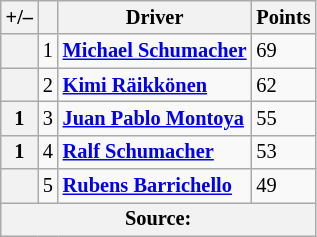<table class="wikitable" style="font-size: 85%;">
<tr>
<th scope="col">+/–</th>
<th scope="col"></th>
<th scope="col">Driver</th>
<th scope="col">Points</th>
</tr>
<tr>
<th scope="row"></th>
<td align="center">1</td>
<td> <strong><a href='#'>Michael Schumacher</a></strong></td>
<td>69</td>
</tr>
<tr>
<th scope="row"></th>
<td align="center">2</td>
<td> <strong><a href='#'>Kimi Räikkönen</a></strong></td>
<td>62</td>
</tr>
<tr>
<th scope="row"> 1</th>
<td align="center">3</td>
<td> <strong><a href='#'>Juan Pablo Montoya</a></strong></td>
<td>55</td>
</tr>
<tr>
<th scope="row"> 1</th>
<td align="center">4</td>
<td> <strong><a href='#'>Ralf Schumacher</a></strong></td>
<td>53</td>
</tr>
<tr>
<th scope="row"></th>
<td align="center">5</td>
<td> <strong><a href='#'>Rubens Barrichello</a></strong></td>
<td>49</td>
</tr>
<tr>
<th colspan=4>Source:</th>
</tr>
</table>
